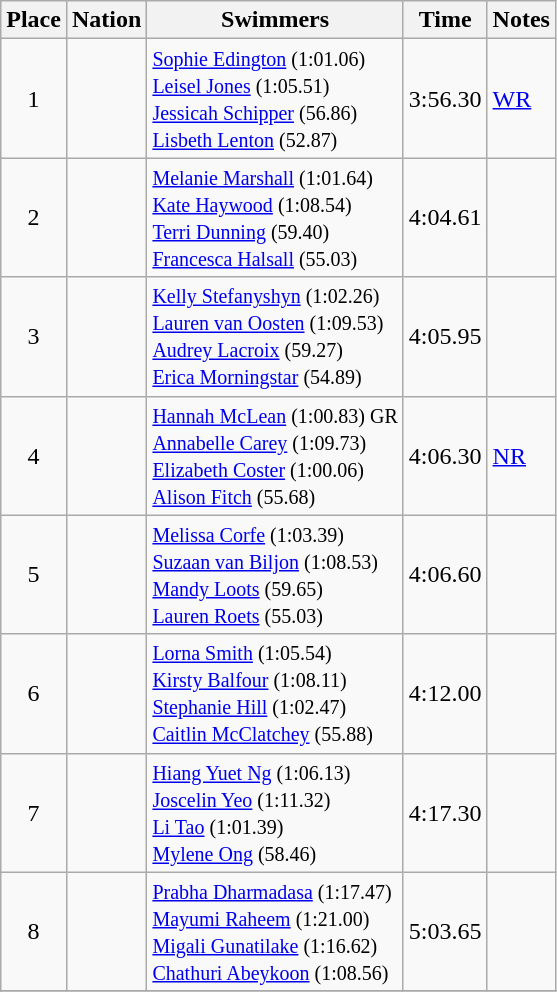<table class="wikitable">
<tr>
<th>Place</th>
<th>Nation</th>
<th>Swimmers</th>
<th>Time</th>
<th>Notes</th>
</tr>
<tr>
<td align=center>1</td>
<td></td>
<td><small><a href='#'>Sophie Edington</a> (1:01.06) <br> <a href='#'>Leisel Jones</a> (1:05.51) <br> <a href='#'>Jessicah Schipper</a> (56.86) <br> <a href='#'>Lisbeth Lenton</a> (52.87) </small></td>
<td>3:56.30</td>
<td><a href='#'>WR</a></td>
</tr>
<tr>
<td align=center>2</td>
<td></td>
<td><small><a href='#'>Melanie Marshall</a> (1:01.64) <br> <a href='#'>Kate Haywood</a> (1:08.54) <br> <a href='#'>Terri Dunning</a> (59.40) <br> <a href='#'>Francesca Halsall</a> (55.03) </small></td>
<td>4:04.61</td>
<td></td>
</tr>
<tr>
<td align=center>3</td>
<td></td>
<td><small><a href='#'>Kelly Stefanyshyn</a> (1:02.26) <br> <a href='#'>Lauren van Oosten</a> (1:09.53) <br> <a href='#'>Audrey Lacroix</a> (59.27) <br> <a href='#'>Erica Morningstar</a> (54.89) </small></td>
<td>4:05.95</td>
<td></td>
</tr>
<tr>
<td align=center>4</td>
<td></td>
<td><small><a href='#'>Hannah McLean</a> (1:00.83) GR <br> <a href='#'>Annabelle Carey</a> (1:09.73) <br> <a href='#'>Elizabeth Coster</a> (1:00.06) <br> <a href='#'>Alison Fitch</a> (55.68) </small></td>
<td>4:06.30</td>
<td><a href='#'>NR</a></td>
</tr>
<tr>
<td align=center>5</td>
<td></td>
<td><small><a href='#'>Melissa Corfe</a> (1:03.39) <br> <a href='#'>Suzaan van Biljon</a> (1:08.53) <br> <a href='#'>Mandy Loots</a> (59.65) <br> <a href='#'>Lauren Roets</a> (55.03) </small></td>
<td>4:06.60</td>
<td></td>
</tr>
<tr>
<td align=center>6</td>
<td></td>
<td><small><a href='#'>Lorna Smith</a> (1:05.54) <br> <a href='#'>Kirsty Balfour</a> (1:08.11) <br> <a href='#'>Stephanie Hill</a> (1:02.47) <br> <a href='#'>Caitlin McClatchey</a> (55.88) </small></td>
<td>4:12.00</td>
<td></td>
</tr>
<tr>
<td align=center>7</td>
<td></td>
<td><small><a href='#'>Hiang Yuet Ng</a> (1:06.13) <br> <a href='#'>Joscelin Yeo</a> (1:11.32) <br> <a href='#'>Li Tao</a> (1:01.39) <br> <a href='#'>Mylene Ong</a> (58.46) </small></td>
<td>4:17.30</td>
<td></td>
</tr>
<tr>
<td align=center>8</td>
<td></td>
<td><small><a href='#'>Prabha Dharmadasa</a> (1:17.47) <br> <a href='#'>Mayumi Raheem</a> (1:21.00) <br> <a href='#'>Migali Gunatilake</a> (1:16.62) <br> <a href='#'>Chathuri Abeykoon</a> (1:08.56) </small></td>
<td>5:03.65</td>
<td></td>
</tr>
<tr>
</tr>
</table>
